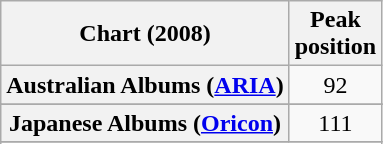<table class="wikitable sortable plainrowheaders">
<tr>
<th scope="col">Chart (2008)</th>
<th scope="col">Peak<br>position</th>
</tr>
<tr>
<th scope="row">Australian Albums (<a href='#'>ARIA</a>)</th>
<td style="text-align:center;">92</td>
</tr>
<tr>
</tr>
<tr>
</tr>
<tr>
<th scope="row">Japanese Albums (<a href='#'>Oricon</a>)</th>
<td style="text-align:center;">111</td>
</tr>
<tr>
</tr>
<tr>
</tr>
</table>
